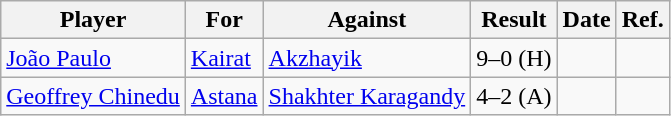<table class="wikitable">
<tr>
<th>Player</th>
<th>For</th>
<th>Against</th>
<th>Result</th>
<th>Date</th>
<th>Ref.</th>
</tr>
<tr>
<td> <a href='#'>João Paulo</a></td>
<td><a href='#'>Kairat</a></td>
<td><a href='#'>Akzhayik</a></td>
<td>9–0 (H)</td>
<td></td>
<td></td>
</tr>
<tr>
<td> <a href='#'>Geoffrey Chinedu</a></td>
<td><a href='#'>Astana</a></td>
<td><a href='#'>Shakhter Karagandy</a></td>
<td>4–2 (A)</td>
<td></td>
<td></td>
</tr>
</table>
